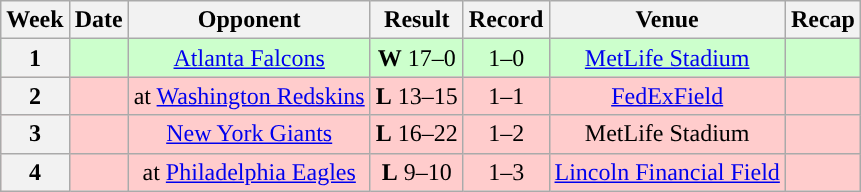<table class="wikitable" style="text-align:center">
<tr>
<th>Week</th>
<th>Date</th>
<th>Opponent</th>
<th>Result</th>
<th>Record</th>
<th>Venue</th>
<th>Recap</th>
</tr>
<tr style="background:#cfc">
<th>1</th>
<td></td>
<td><a href='#'>Atlanta Falcons</a></td>
<td><strong>W</strong> 17–0</td>
<td>1–0</td>
<td><a href='#'>MetLife Stadium</a></td>
<td></td>
</tr>
<tr style="background:#fcc">
<th>2</th>
<td></td>
<td>at <a href='#'>Washington Redskins</a></td>
<td><strong>L</strong> 13–15</td>
<td>1–1</td>
<td><a href='#'>FedExField</a></td>
<td></td>
</tr>
<tr style="background:#fcc">
<th>3</th>
<td></td>
<td><a href='#'>New York Giants</a></td>
<td><strong>L</strong> 16–22</td>
<td>1–2</td>
<td>MetLife Stadium</td>
<td></td>
</tr>
<tr style="background:#fcc">
<th>4</th>
<td></td>
<td>at <a href='#'>Philadelphia Eagles</a></td>
<td><strong>L</strong> 9–10</td>
<td>1–3</td>
<td><a href='#'>Lincoln Financial Field</a></td>
<td></td>
</tr>
</table>
